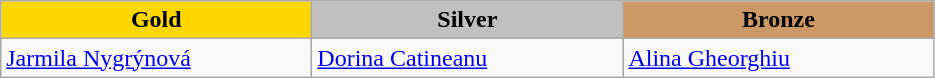<table class="wikitable" style="text-align:left">
<tr align="center">
<td width=200 bgcolor=gold><strong>Gold</strong></td>
<td width=200 bgcolor=silver><strong>Silver</strong></td>
<td width=200 bgcolor=CC9966><strong>Bronze</strong></td>
</tr>
<tr>
<td><a href='#'>Jarmila Nygrýnová</a><br><em></em></td>
<td><a href='#'>Dorina Catineanu</a><br><em></em></td>
<td><a href='#'>Alina Gheorghiu</a><br><em></em></td>
</tr>
</table>
